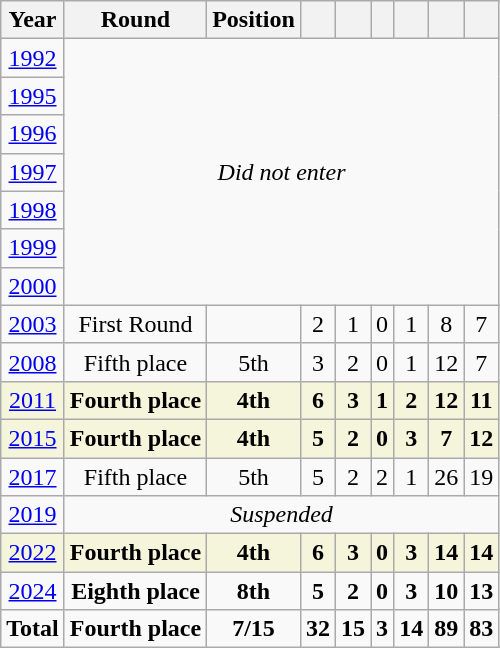<table class="wikitable" style="text-align: center;">
<tr>
<th>Year</th>
<th>Round</th>
<th>Position</th>
<th></th>
<th></th>
<th></th>
<th></th>
<th></th>
<th></th>
</tr>
<tr>
<td> <a href='#'>1992</a></td>
<td rowspan=7 colspan=8><em>Did not enter</em></td>
</tr>
<tr>
<td> <a href='#'>1995</a></td>
</tr>
<tr>
<td> <a href='#'>1996</a></td>
</tr>
<tr>
<td> <a href='#'>1997</a></td>
</tr>
<tr>
<td> <a href='#'>1998</a></td>
</tr>
<tr>
<td> <a href='#'>1999</a></td>
</tr>
<tr>
<td> <a href='#'>2000</a></td>
</tr>
<tr>
<td> <a href='#'>2003</a></td>
<td>First Round</td>
<td></td>
<td>2</td>
<td>1</td>
<td>0</td>
<td>1</td>
<td>8</td>
<td>7</td>
</tr>
<tr>
<td> <a href='#'>2008</a></td>
<td>Fifth place</td>
<td>5th</td>
<td>3</td>
<td>2</td>
<td>0</td>
<td>1</td>
<td>12</td>
<td>7</td>
</tr>
<tr style="background:beige">
<td> <a href='#'>2011</a></td>
<td><strong>Fourth place</strong></td>
<td><strong>4th</strong></td>
<td><strong>6</strong></td>
<td><strong>3</strong></td>
<td><strong>1</strong></td>
<td><strong>2</strong></td>
<td><strong>12</strong></td>
<td><strong>11</strong></td>
</tr>
<tr style="background:beige">
<td> <a href='#'>2015</a></td>
<td><strong>Fourth place</strong></td>
<td><strong>4th</strong></td>
<td><strong>5</strong></td>
<td><strong>2</strong></td>
<td><strong>0</strong></td>
<td><strong>3</strong></td>
<td><strong>7</strong></td>
<td><strong>12</strong></td>
</tr>
<tr>
<td> <a href='#'>2017</a></td>
<td>Fifth place</td>
<td>5th</td>
<td>5</td>
<td>2</td>
<td>2</td>
<td>1</td>
<td>26</td>
<td>19</td>
</tr>
<tr>
<td> <a href='#'>2019</a></td>
<td colspan=8><em>Suspended</em></td>
</tr>
<tr style="background:beige">
<td> <a href='#'>2022</a></td>
<td><strong>Fourth place</strong></td>
<td><strong>4th</strong></td>
<td><strong>6</strong></td>
<td><strong>3</strong></td>
<td><strong>0</strong></td>
<td><strong>3</strong></td>
<td><strong>14</strong></td>
<td><strong>14</strong></td>
</tr>
<tr>
<td> <a href='#'>2024</a></td>
<td><strong>Eighth place</strong></td>
<td><strong>8th</strong></td>
<td><strong>5</strong></td>
<td><strong>2</strong></td>
<td><strong>0</strong></td>
<td><strong>3</strong></td>
<td><strong>10</strong></td>
<td><strong>13</strong></td>
</tr>
<tr>
<td><strong>Total</strong></td>
<td><strong>Fourth place</strong></td>
<td><strong>7/15</strong></td>
<td><strong>32</strong></td>
<td><strong>15</strong></td>
<td><strong>3</strong></td>
<td><strong>14</strong></td>
<td><strong>89</strong></td>
<td><strong>83</strong></td>
</tr>
</table>
